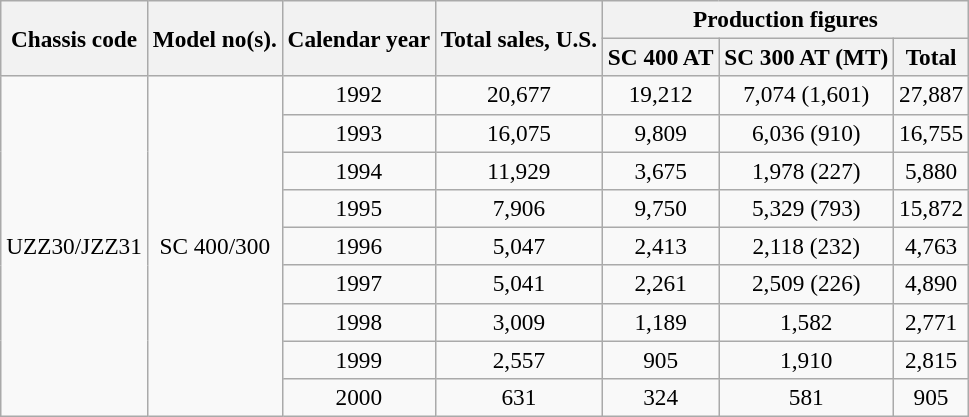<table class=wikitable style="font-size:97%; text-align:center">
<tr>
<th rowspan=2>Chassis code</th>
<th rowspan=2>Model no(s).</th>
<th rowspan=2>Calendar year</th>
<th rowspan=2>Total sales, U.S.</th>
<th colspan=3>Production figures</th>
</tr>
<tr>
<th>SC 400 AT</th>
<th>SC 300 AT (MT)</th>
<th>Total</th>
</tr>
<tr>
<td rowspan=9>UZZ30/JZZ31</td>
<td rowspan=9>SC 400/300</td>
<td>1992</td>
<td>20,677</td>
<td>19,212</td>
<td>7,074 (1,601)</td>
<td>27,887</td>
</tr>
<tr>
<td>1993</td>
<td>16,075</td>
<td>9,809</td>
<td>6,036 (910)</td>
<td>16,755</td>
</tr>
<tr>
<td>1994</td>
<td>11,929</td>
<td>3,675</td>
<td>1,978 (227)</td>
<td>5,880</td>
</tr>
<tr>
<td>1995</td>
<td>7,906</td>
<td>9,750</td>
<td>5,329 (793)</td>
<td>15,872</td>
</tr>
<tr>
<td>1996</td>
<td>5,047</td>
<td>2,413</td>
<td>2,118 (232)</td>
<td>4,763</td>
</tr>
<tr>
<td>1997</td>
<td>5,041</td>
<td>2,261</td>
<td>2,509 (226)</td>
<td>4,890</td>
</tr>
<tr>
<td>1998</td>
<td>3,009</td>
<td>1,189</td>
<td>1,582</td>
<td>2,771</td>
</tr>
<tr>
<td>1999</td>
<td>2,557</td>
<td>905</td>
<td>1,910</td>
<td>2,815</td>
</tr>
<tr>
<td>2000</td>
<td>631</td>
<td>324</td>
<td>581</td>
<td>905</td>
</tr>
</table>
